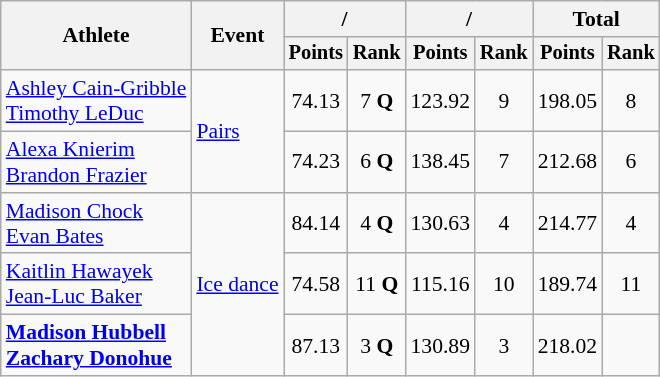<table class=wikitable style=text-align:center;font-size:90%>
<tr>
<th rowspan=2>Athlete</th>
<th rowspan=2>Event</th>
<th colspan=2> / </th>
<th colspan=2> / </th>
<th colspan=2>Total</th>
</tr>
<tr style=font-size:95%>
<th>Points</th>
<th>Rank</th>
<th>Points</th>
<th>Rank</th>
<th>Points</th>
<th>Rank</th>
</tr>
<tr>
<td align=left><a href='#'>Ashley Cain-Gribble</a><br><a href='#'>Timothy LeDuc</a></td>
<td align=left rowspan=2><a href='#'>Pairs</a></td>
<td>74.13</td>
<td>7 <strong>Q</strong></td>
<td>123.92</td>
<td>9</td>
<td>198.05</td>
<td>8</td>
</tr>
<tr>
<td align=left><a href='#'>Alexa Knierim</a><br><a href='#'>Brandon Frazier</a></td>
<td>74.23</td>
<td>6 <strong>Q</strong></td>
<td>138.45</td>
<td>7</td>
<td>212.68</td>
<td>6</td>
</tr>
<tr>
<td align=left><a href='#'>Madison Chock</a><br><a href='#'>Evan Bates</a></td>
<td align=left rowspan=3><a href='#'>Ice dance</a></td>
<td>84.14</td>
<td>4 <strong>Q</strong></td>
<td>130.63</td>
<td>4</td>
<td>214.77</td>
<td>4</td>
</tr>
<tr>
<td align=left><a href='#'>Kaitlin Hawayek</a><br><a href='#'>Jean-Luc Baker</a></td>
<td>74.58</td>
<td>11 <strong>Q</strong></td>
<td>115.16</td>
<td>10</td>
<td>189.74</td>
<td>11</td>
</tr>
<tr>
<td align=left><strong><a href='#'>Madison Hubbell</a><br><a href='#'>Zachary Donohue</a></strong></td>
<td>87.13</td>
<td>3 <strong>Q</strong></td>
<td>130.89</td>
<td>3</td>
<td>218.02</td>
<td></td>
</tr>
</table>
